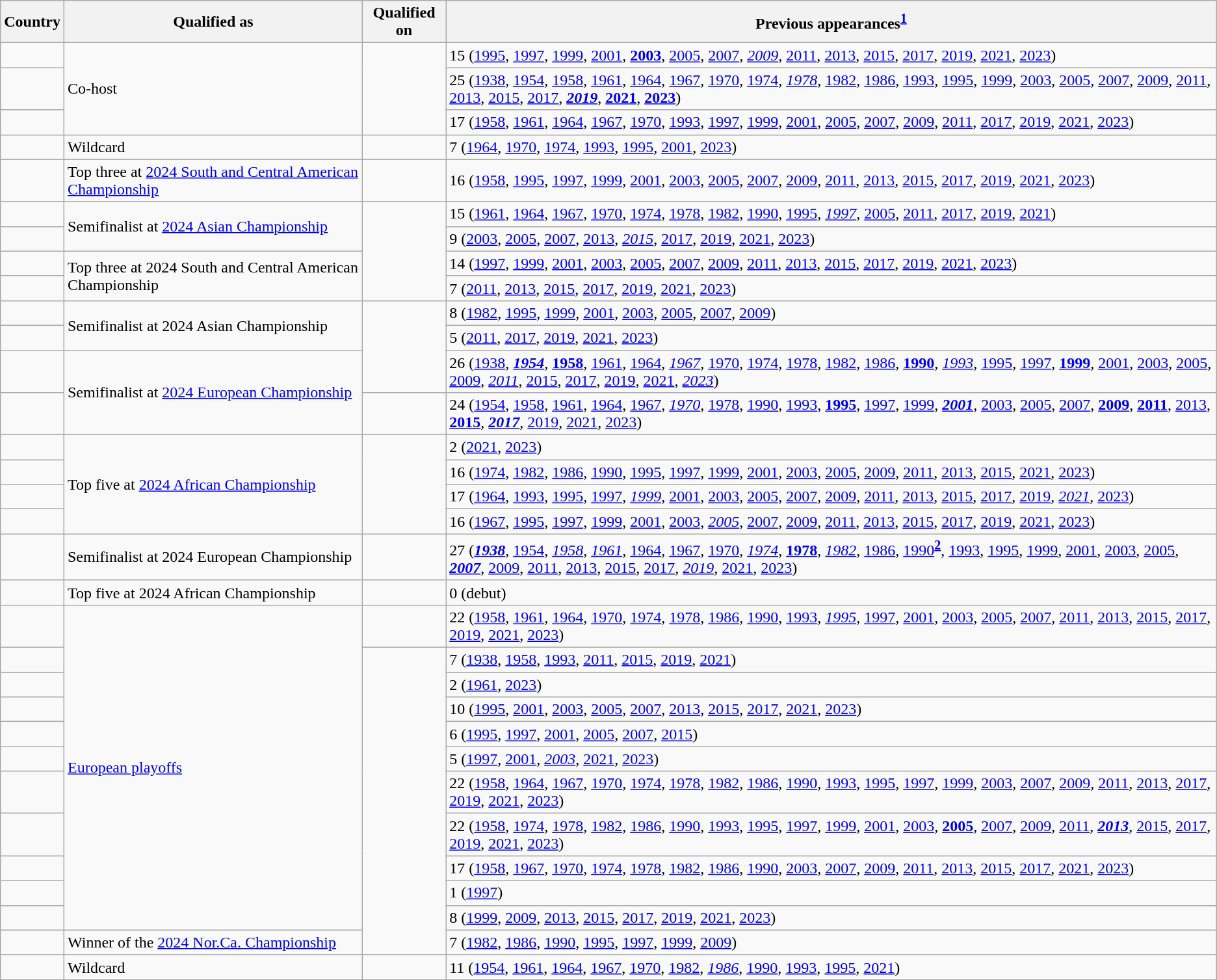<table class="wikitable sortable">
<tr>
<th>Country</th>
<th>Qualified as</th>
<th>Qualified on</th>
<th>Previous appearances<sup><strong><a href='#'>1</a></strong></sup></th>
</tr>
<tr>
<td></td>
<td rowspan=3>Co-host</td>
<td rowspan=3></td>
<td>15 (<a href='#'>1995</a>, <a href='#'>1997</a>, <a href='#'>1999</a>, <a href='#'>2001</a>, <a href='#'><strong>2003</strong></a>, <a href='#'>2005</a>, <a href='#'>2007</a>, <a href='#'><em>2009</em></a>, <a href='#'>2011</a>, <a href='#'>2013</a>, <a href='#'>2015</a>, <a href='#'>2017</a>, <a href='#'>2019</a>, <a href='#'>2021</a>, <a href='#'>2023</a>)</td>
</tr>
<tr>
<td></td>
<td>25 (<a href='#'>1938</a>, <a href='#'>1954</a>, <a href='#'>1958</a>, <a href='#'>1961</a>, <a href='#'>1964</a>, <a href='#'>1967</a>, <a href='#'>1970</a>, <a href='#'>1974</a>, <em><a href='#'>1978</a></em>, <a href='#'>1982</a>, <a href='#'>1986</a>, <a href='#'>1993</a>, <a href='#'>1995</a>, <a href='#'>1999</a>, <a href='#'>2003</a>, <a href='#'>2005</a>, <a href='#'>2007</a>, <a href='#'>2009</a>, <a href='#'>2011</a>, <a href='#'>2013</a>, <a href='#'>2015</a>, <a href='#'>2017</a>, <strong><em><a href='#'>2019</a></em></strong>, <a href='#'><strong>2021</strong></a>, <a href='#'><strong>2023</strong></a>)</td>
</tr>
<tr>
<td></td>
<td>17 (<a href='#'>1958</a>, <a href='#'>1961</a>, <a href='#'>1964</a>, <a href='#'>1967</a>, <a href='#'>1970</a>, <a href='#'>1993</a>, <a href='#'>1997</a>, <a href='#'>1999</a>, <a href='#'>2001</a>, <a href='#'>2005</a>, <a href='#'>2007</a>, <a href='#'>2009</a>, <a href='#'>2011</a>, <a href='#'>2017</a>, <a href='#'>2019</a>, <a href='#'>2021</a>, <a href='#'>2023</a>)</td>
</tr>
<tr>
<td></td>
<td>Wildcard</td>
<td></td>
<td>7 (<a href='#'>1964</a>, <a href='#'>1970</a>, <a href='#'>1974</a>, <a href='#'>1993</a>, <a href='#'>1995</a>, <a href='#'>2001</a>, <a href='#'>2023</a>)</td>
</tr>
<tr>
<td></td>
<td>Top three at <a href='#'>2024 South and Central American Championship</a></td>
<td></td>
<td>16 (<a href='#'>1958</a>, <a href='#'>1995</a>, <a href='#'>1997</a>, <a href='#'>1999</a>, <a href='#'>2001</a>, <a href='#'>2003</a>, <a href='#'>2005</a>, <a href='#'>2007</a>, <a href='#'>2009</a>, <a href='#'>2011</a>, <a href='#'>2013</a>, <a href='#'>2015</a>, <a href='#'>2017</a>, <a href='#'>2019</a>, <a href='#'>2021</a>, <a href='#'>2023</a>)</td>
</tr>
<tr>
<td></td>
<td rowspan=2>Semifinalist at <a href='#'>2024 Asian Championship</a></td>
<td rowspan=4></td>
<td>15 (<a href='#'>1961</a>, <a href='#'>1964</a>, <a href='#'>1967</a>, <a href='#'>1970</a>, <a href='#'>1974</a>, <a href='#'>1978</a>, <a href='#'>1982</a>, <a href='#'>1990</a>, <a href='#'>1995</a>, <em><a href='#'>1997</a></em>, <a href='#'>2005</a>, <a href='#'>2011</a>, <a href='#'>2017</a>, <a href='#'>2019</a>, <a href='#'>2021</a>)</td>
</tr>
<tr>
<td></td>
<td>9 (<a href='#'>2003</a>, <a href='#'>2005</a>, <a href='#'>2007</a>, <a href='#'>2013</a>, <em><a href='#'>2015</a></em>, <a href='#'>2017</a>, <a href='#'>2019</a>, <a href='#'>2021</a>, <a href='#'>2023</a>)</td>
</tr>
<tr>
<td></td>
<td rowspan=2>Top three at 2024 South and Central American Championship</td>
<td>14 (<a href='#'>1997</a>, <a href='#'>1999</a>, <a href='#'>2001</a>, <a href='#'>2003</a>, <a href='#'>2005</a>, <a href='#'>2007</a>, <a href='#'>2009</a>, <a href='#'>2011</a>, <a href='#'>2013</a>, <a href='#'>2015</a>, <a href='#'>2017</a>, <a href='#'>2019</a>, <a href='#'>2021</a>, <a href='#'>2023</a>)</td>
</tr>
<tr>
<td></td>
<td>7 (<a href='#'>2011</a>, <a href='#'>2013</a>, <a href='#'>2015</a>, <a href='#'>2017</a>, <a href='#'>2019</a>, <a href='#'>2021</a>, <a href='#'>2023</a>)</td>
</tr>
<tr>
<td></td>
<td rowspan=2>Semifinalist at 2024 Asian Championship</td>
<td rowspan=3></td>
<td>8 (<a href='#'>1982</a>, <a href='#'>1995</a>, <a href='#'>1999</a>, <a href='#'>2001</a>, <a href='#'>2003</a>, <a href='#'>2005</a>, <a href='#'>2007</a>, <a href='#'>2009</a>)</td>
</tr>
<tr>
<td></td>
<td>5 (<a href='#'>2011</a>, <a href='#'>2017</a>, <a href='#'>2019</a>, <a href='#'>2021</a>, <a href='#'>2023</a>)</td>
</tr>
<tr>
<td></td>
<td rowspan=2>Semifinalist at <a href='#'>2024 European Championship</a></td>
<td>26 (<a href='#'>1938</a>, <strong><em><a href='#'>1954</a></em></strong>, <strong><a href='#'>1958</a></strong>, <a href='#'>1961</a>, <a href='#'>1964</a>, <em><a href='#'>1967</a></em>, <a href='#'>1970</a>, <a href='#'>1974</a>, <a href='#'>1978</a>, <a href='#'>1982</a>, <a href='#'>1986</a>, <strong><a href='#'>1990</a></strong>, <em><a href='#'>1993</a></em>, <a href='#'>1995</a>, <a href='#'>1997</a>, <strong><a href='#'>1999</a></strong>, <a href='#'>2001</a>, <a href='#'>2003</a>, <a href='#'>2005</a>, <a href='#'>2009</a>, <em><a href='#'>2011</a></em>, <a href='#'>2015</a>, <a href='#'>2017</a>, <a href='#'>2019</a>, <a href='#'>2021</a>, <em><a href='#'>2023</a></em>)</td>
</tr>
<tr>
<td></td>
<td></td>
<td>24 (<a href='#'>1954</a>, <a href='#'>1958</a>, <a href='#'>1961</a>, <a href='#'>1964</a>, <a href='#'>1967</a>, <em><a href='#'>1970</a></em>, <a href='#'>1978</a>, <a href='#'>1990</a>, <a href='#'>1993</a>, <strong><a href='#'>1995</a></strong>, <a href='#'>1997</a>, <a href='#'>1999</a>, <strong><em><a href='#'>2001</a></em></strong>, <a href='#'>2003</a>, <a href='#'>2005</a>, <a href='#'>2007</a>, <strong><a href='#'>2009</a></strong>, <strong><a href='#'>2011</a></strong>, <a href='#'>2013</a>, <strong><a href='#'>2015</a></strong>, <strong><em><a href='#'>2017</a></em></strong>, <a href='#'>2019</a>, <a href='#'>2021</a>, <a href='#'>2023</a>)</td>
</tr>
<tr>
<td></td>
<td rowspan=4>Top five at <a href='#'>2024 African Championship</a></td>
<td rowspan=4></td>
<td>2 (<a href='#'>2021</a>, <a href='#'>2023</a>)</td>
</tr>
<tr>
<td></td>
<td>16 (<a href='#'>1974</a>, <a href='#'>1982</a>, <a href='#'>1986</a>, <a href='#'>1990</a>, <a href='#'>1995</a>, <a href='#'>1997</a>, <a href='#'>1999</a>, <a href='#'>2001</a>, <a href='#'>2003</a>, <a href='#'>2005</a>, <a href='#'>2009</a>, <a href='#'>2011</a>, <a href='#'>2013</a>, <a href='#'>2015</a>, <a href='#'>2021</a>, <a href='#'>2023</a>)</td>
</tr>
<tr>
<td></td>
<td>17 (<a href='#'>1964</a>, <a href='#'>1993</a>, <a href='#'>1995</a>, <a href='#'>1997</a>, <em><a href='#'>1999</a></em>, <a href='#'>2001</a>, <a href='#'>2003</a>, <a href='#'>2005</a>, <a href='#'>2007</a>, <a href='#'>2009</a>, <a href='#'>2011</a>, <a href='#'>2013</a>, <a href='#'>2015</a>, <a href='#'>2017</a>, <a href='#'>2019</a>, <em><a href='#'>2021</a></em>, <a href='#'>2023</a>)</td>
</tr>
<tr>
<td></td>
<td>16 (<a href='#'>1967</a>, <a href='#'>1995</a>, <a href='#'>1997</a>, <a href='#'>1999</a>, <a href='#'>2001</a>, <a href='#'>2003</a>, <em><a href='#'>2005</a></em>, <a href='#'>2007</a>, <a href='#'>2009</a>, <a href='#'>2011</a>, <a href='#'>2013</a>, <a href='#'>2015</a>, <a href='#'>2017</a>, <a href='#'>2019</a>, <a href='#'>2021</a>, <a href='#'>2023</a>)</td>
</tr>
<tr>
<td></td>
<td>Semifinalist at 2024 European Championship</td>
<td></td>
<td>27 (<strong><em><a href='#'>1938</a></em></strong>, <a href='#'>1954</a>, <em><a href='#'>1958</a></em>, <em><a href='#'>1961</a></em>, <a href='#'>1964</a>, <a href='#'>1967</a>, <a href='#'>1970</a>, <em><a href='#'>1974</a></em>, <strong><a href='#'>1978</a></strong>, <em><a href='#'>1982</a></em>, <a href='#'>1986</a>, <a href='#'>1990</a><sup><strong><a href='#'>2</a></strong></sup>, <a href='#'>1993</a>, <a href='#'>1995</a>, <a href='#'>1999</a>, <a href='#'>2001</a>, <a href='#'>2003</a>, <a href='#'>2005</a>, <strong><em><a href='#'>2007</a></em></strong>, <a href='#'>2009</a>, <a href='#'>2011</a>, <a href='#'>2013</a>, <a href='#'>2015</a>, <a href='#'>2017</a>, <em><a href='#'>2019</a></em>, <a href='#'>2021</a>, <a href='#'>2023</a>)</td>
</tr>
<tr>
<td></td>
<td>Top five at 2024 African Championship</td>
<td></td>
<td>0 (debut)</td>
</tr>
<tr>
<td></td>
<td rowspan=11><a href='#'>European playoffs</a></td>
<td></td>
<td>22 (<a href='#'>1958</a>, <a href='#'>1961</a>, <a href='#'>1964</a>, <a href='#'>1970</a>, <a href='#'>1974</a>, <a href='#'>1978</a>, <a href='#'>1986</a>, <a href='#'>1990</a>, <a href='#'>1993</a>, <em><a href='#'>1995</a></em>, <a href='#'>1997</a>, <a href='#'>2001</a>, <a href='#'>2003</a>, <a href='#'>2005</a>, <a href='#'>2007</a>, <a href='#'>2011</a>, <a href='#'>2013</a>, <a href='#'>2015</a>, <a href='#'>2017</a>, <a href='#'>2019</a>, <a href='#'>2021</a>, <a href='#'>2023</a>)</td>
</tr>
<tr>
<td></td>
<td rowspan=11></td>
<td>7 (<a href='#'>1938</a>, <a href='#'>1958</a>, <a href='#'>1993</a>, <a href='#'>2011</a>, <a href='#'>2015</a>, <a href='#'>2019</a>, <a href='#'>2021</a>)</td>
</tr>
<tr>
<td></td>
<td>2 (<a href='#'>1961</a>, <a href='#'>2023</a>)</td>
</tr>
<tr>
<td></td>
<td>10 (<a href='#'>1995</a>, <a href='#'>2001</a>, <a href='#'>2003</a>, <a href='#'>2005</a>, <a href='#'>2007</a>, <a href='#'>2013</a>, <a href='#'>2015</a>, <a href='#'>2017</a>, <a href='#'>2021</a>, <a href='#'>2023</a>)</td>
</tr>
<tr>
<td></td>
<td>6 (<a href='#'>1995</a>, <a href='#'>1997</a>, <a href='#'>2001</a>, <a href='#'>2005</a>, <a href='#'>2007</a>, <a href='#'>2015</a>)</td>
</tr>
<tr>
<td></td>
<td>5 (<a href='#'>1997</a>, <a href='#'>2001</a>, <em><a href='#'>2003</a></em>, <a href='#'>2021</a>, <a href='#'>2023</a>)</td>
</tr>
<tr>
<td></td>
<td>22 (<a href='#'>1958</a>, <a href='#'>1964</a>, <a href='#'>1967</a>, <a href='#'>1970</a>, <a href='#'>1974</a>, <a href='#'>1978</a>, <a href='#'>1982</a>, <a href='#'>1986</a>, <a href='#'>1990</a>, <a href='#'>1993</a>, <a href='#'>1995</a>, <a href='#'>1997</a>, <a href='#'>1999</a>, <a href='#'>2003</a>, <a href='#'>2007</a>, <a href='#'>2009</a>, <a href='#'>2011</a>, <a href='#'>2013</a>, <a href='#'>2017</a>, <a href='#'>2019</a>, <a href='#'>2021</a>, <a href='#'>2023</a>)</td>
</tr>
<tr>
<td></td>
<td>22 (<a href='#'>1958</a>, <a href='#'>1974</a>, <a href='#'>1978</a>, <a href='#'>1982</a>, <a href='#'>1986</a>, <a href='#'>1990</a>, <a href='#'>1993</a>, <a href='#'>1995</a>, <a href='#'>1997</a>, <a href='#'>1999</a>, <a href='#'>2001</a>, <a href='#'>2003</a>, <strong><a href='#'>2005</a></strong>, <a href='#'>2007</a>, <a href='#'>2009</a>, <a href='#'>2011</a>, <strong><em><a href='#'>2013</a></em></strong>, <a href='#'>2015</a>, <a href='#'>2017</a>, <a href='#'>2019</a>, <a href='#'>2021</a>, <a href='#'>2023</a>)</td>
</tr>
<tr>
<td></td>
<td>17 (<a href='#'>1958</a>, <a href='#'>1967</a>, <a href='#'>1970</a>, <a href='#'>1974</a>, <a href='#'>1978</a>, <a href='#'>1982</a>, <a href='#'>1986</a>, <a href='#'>1990</a>, <a href='#'>2003</a>, <a href='#'>2007</a>, <a href='#'>2009</a>, <a href='#'>2011</a>, <a href='#'>2013</a>, <a href='#'>2015</a>, <a href='#'>2017</a>, <a href='#'>2021</a>, <a href='#'>2023</a>)</td>
</tr>
<tr>
<td></td>
<td>1 (<a href='#'>1997</a>)</td>
</tr>
<tr>
<td></td>
<td>8 (<a href='#'>1999</a>, <a href='#'>2009</a>, <a href='#'>2013</a>, <a href='#'>2015</a>, <a href='#'>2017</a>, <a href='#'>2019</a>, <a href='#'>2021</a>, <a href='#'>2023</a>)</td>
</tr>
<tr>
<td></td>
<td>Winner of the <a href='#'>2024 Nor.Ca. Championship</a></td>
<td>7 (<a href='#'>1982</a>, <a href='#'>1986</a>, <a href='#'>1990</a>, <a href='#'>1995</a>, <a href='#'>1997</a>, <a href='#'>1999</a>, <a href='#'>2009</a>)</td>
</tr>
<tr>
<td></td>
<td>Wildcard</td>
<td></td>
<td>11 (<a href='#'>1954</a>, <a href='#'>1961</a>, <a href='#'>1964</a>, <a href='#'>1967</a>, <a href='#'>1970</a>, <a href='#'>1982</a>, <em><a href='#'>1986</a></em>, <a href='#'>1990</a>, <a href='#'>1993</a>, <a href='#'>1995</a>, <a href='#'>2021</a>)</td>
</tr>
</table>
